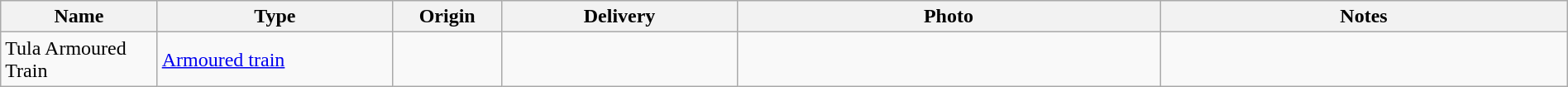<table class="wikitable" style="width:100%;">
<tr>
<th style="width:10%;">Name</th>
<th style="width:15%;">Type</th>
<th style="width:7%;">Origin</th>
<th style="width:15%;">Delivery</th>
<th>Photo</th>
<th>Notes</th>
</tr>
<tr>
<td>Tula Armoured Train</td>
<td><a href='#'>Armoured train</a></td>
<td></td>
<td></td>
<td></td>
<td></td>
</tr>
</table>
